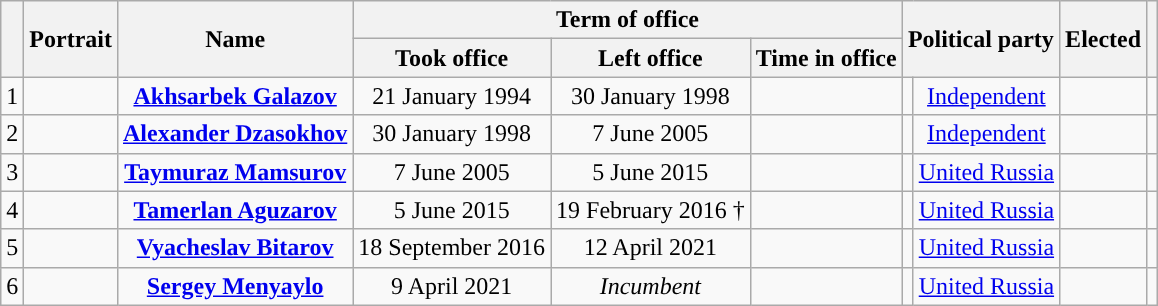<table class="wikitable" style="text-align:center">
<tr>
<th rowspan=2></th>
<th rowspan=2>Portrait</th>
<th rowspan=2>Name<br></th>
<th colspan=3>Term of office</th>
<th colspan=2 rowspan=2>Political party</th>
<th rowspan=2>Elected</th>
<th rowspan=2></th>
</tr>
<tr>
<th>Took office</th>
<th>Left office</th>
<th>Time in office</th>
</tr>
<tr>
<td>1</td>
<td></td>
<td><strong><a href='#'>Akhsarbek Galazov</a></strong><br></td>
<td>21 January 1994</td>
<td>30 January 1998</td>
<td></td>
<td style="background:"></td>
<td><a href='#'>Independent</a></td>
<td></td>
<td></td>
</tr>
<tr>
<td>2</td>
<td></td>
<td><strong><a href='#'>Alexander Dzasokhov</a></strong><br></td>
<td>30 January 1998</td>
<td>7 June 2005</td>
<td></td>
<td style="background:"></td>
<td><a href='#'>Independent</a></td>
<td></td>
<td></td>
</tr>
<tr>
<td>3</td>
<td></td>
<td><strong><a href='#'>Taymuraz Mamsurov</a></strong><br></td>
<td>7 June 2005</td>
<td>5 June 2015</td>
<td></td>
<td style="background:"></td>
<td><a href='#'>United Russia</a></td>
<td></td>
<td></td>
</tr>
<tr>
<td>4</td>
<td></td>
<td><strong><a href='#'>Tamerlan Aguzarov</a></strong><br></td>
<td>5 June 2015</td>
<td>19 February 2016 †</td>
<td></td>
<td style="background:"></td>
<td><a href='#'>United Russia</a></td>
<td></td>
<td></td>
</tr>
<tr>
<td>5</td>
<td></td>
<td><strong><a href='#'>Vyacheslav Bitarov</a></strong><br></td>
<td>18 September 2016</td>
<td>12 April 2021</td>
<td></td>
<td style="background:"></td>
<td><a href='#'>United Russia</a></td>
<td></td>
<td></td>
</tr>
<tr>
<td>6</td>
<td></td>
<td><strong><a href='#'>Sergey Menyaylo</a></strong><br></td>
<td>9 April 2021</td>
<td><em>Incumbent</em></td>
<td></td>
<td style="background:"></td>
<td><a href='#'>United Russia</a></td>
<td></td>
<td></td>
</tr>
</table>
